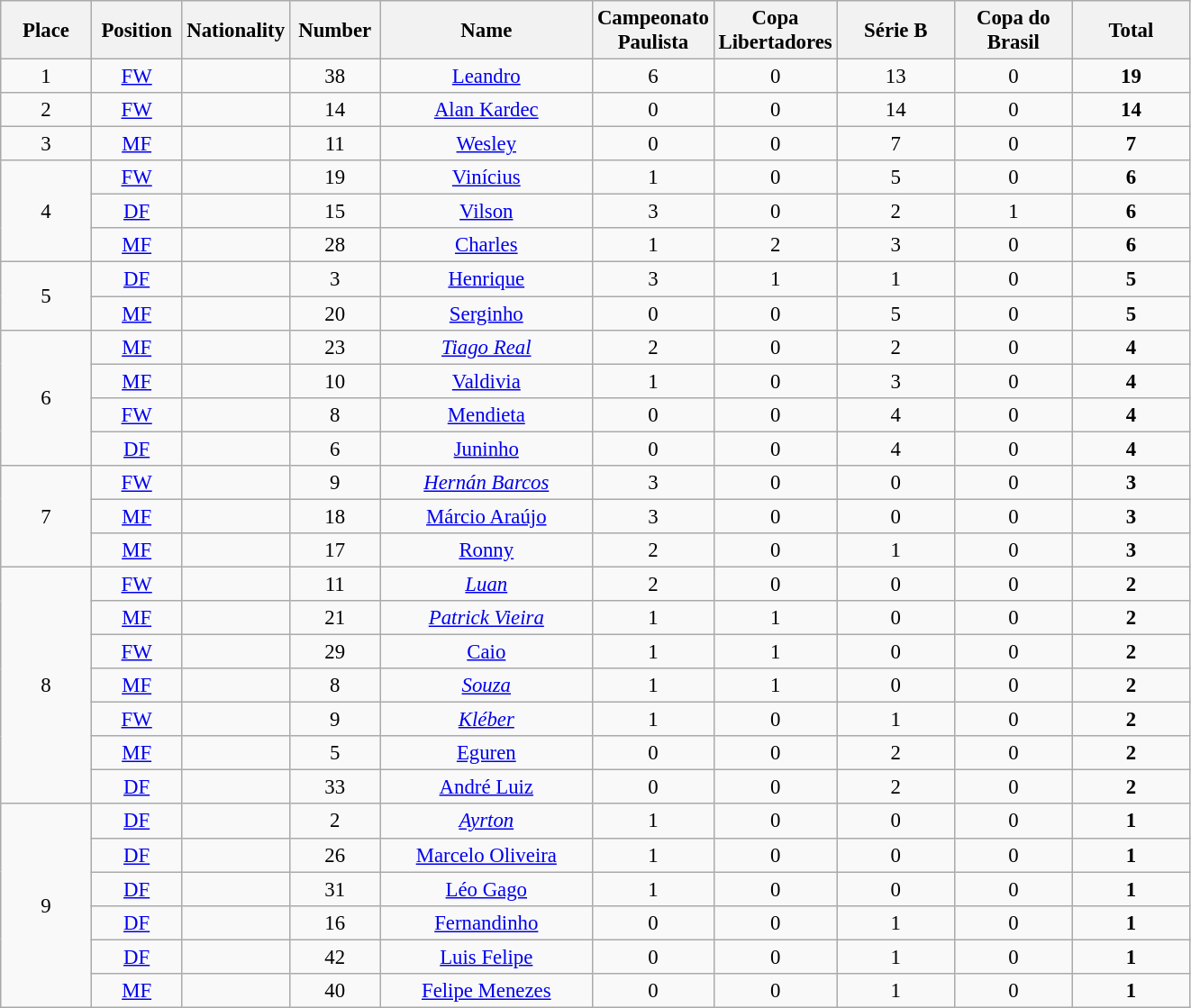<table class="wikitable" style="font-size: 95%; text-align: center;">
<tr>
<th width=60>Place</th>
<th width=60>Position</th>
<th width=60>Nationality</th>
<th width=60>Number</th>
<th width=150>Name</th>
<th width=80>Campeonato Paulista</th>
<th width=80>Copa Libertadores</th>
<th width=80>Série B</th>
<th width=80>Copa do Brasil</th>
<th width=80><strong>Total</strong></th>
</tr>
<tr>
<td rowspan=1>1</td>
<td><a href='#'>FW</a></td>
<td></td>
<td>38</td>
<td><a href='#'>Leandro</a></td>
<td>6</td>
<td>0</td>
<td>13</td>
<td>0</td>
<td><strong>19</strong></td>
</tr>
<tr>
<td rowspan=1>2</td>
<td><a href='#'>FW</a></td>
<td></td>
<td>14</td>
<td><a href='#'>Alan Kardec</a></td>
<td>0</td>
<td>0</td>
<td>14</td>
<td>0</td>
<td><strong>14</strong></td>
</tr>
<tr>
<td rowspan=1>3</td>
<td><a href='#'>MF</a></td>
<td></td>
<td>11</td>
<td><a href='#'>Wesley</a></td>
<td>0</td>
<td>0</td>
<td>7</td>
<td>0</td>
<td><strong>7</strong></td>
</tr>
<tr>
<td rowspan=3>4</td>
<td><a href='#'>FW</a></td>
<td></td>
<td>19</td>
<td><a href='#'>Vinícius</a></td>
<td>1</td>
<td>0</td>
<td>5</td>
<td>0</td>
<td><strong>6</strong></td>
</tr>
<tr>
<td><a href='#'>DF</a></td>
<td></td>
<td>15</td>
<td><a href='#'>Vilson</a></td>
<td>3</td>
<td>0</td>
<td>2</td>
<td>1</td>
<td><strong>6</strong></td>
</tr>
<tr>
<td><a href='#'>MF</a></td>
<td></td>
<td>28</td>
<td><a href='#'>Charles</a></td>
<td>1</td>
<td>2</td>
<td>3</td>
<td>0</td>
<td><strong>6</strong></td>
</tr>
<tr>
<td rowspan=2>5</td>
<td><a href='#'>DF</a></td>
<td></td>
<td>3</td>
<td><a href='#'>Henrique</a></td>
<td>3</td>
<td>1</td>
<td>1</td>
<td>0</td>
<td><strong>5</strong></td>
</tr>
<tr>
<td><a href='#'>MF</a></td>
<td></td>
<td>20</td>
<td><a href='#'>Serginho</a></td>
<td>0</td>
<td>0</td>
<td>5</td>
<td>0</td>
<td><strong>5</strong></td>
</tr>
<tr>
<td rowspan=4>6</td>
<td><a href='#'>MF</a></td>
<td></td>
<td>23</td>
<td><em><a href='#'>Tiago Real</a></em></td>
<td>2</td>
<td>0</td>
<td>2</td>
<td>0</td>
<td><strong>4</strong></td>
</tr>
<tr>
<td><a href='#'>MF</a></td>
<td></td>
<td>10</td>
<td><a href='#'>Valdivia</a></td>
<td>1</td>
<td>0</td>
<td>3</td>
<td>0</td>
<td><strong>4</strong></td>
</tr>
<tr>
<td><a href='#'>FW</a></td>
<td></td>
<td>8</td>
<td><a href='#'>Mendieta</a></td>
<td>0</td>
<td>0</td>
<td>4</td>
<td>0</td>
<td><strong>4</strong></td>
</tr>
<tr>
<td><a href='#'>DF</a></td>
<td></td>
<td>6</td>
<td><a href='#'>Juninho</a></td>
<td>0</td>
<td>0</td>
<td>4</td>
<td>0</td>
<td><strong>4</strong></td>
</tr>
<tr>
<td rowspan=3>7</td>
<td><a href='#'>FW</a></td>
<td></td>
<td>9</td>
<td><em><a href='#'>Hernán Barcos</a></em></td>
<td>3</td>
<td>0</td>
<td>0</td>
<td>0</td>
<td><strong>3</strong></td>
</tr>
<tr>
<td><a href='#'>MF</a></td>
<td></td>
<td>18</td>
<td><a href='#'>Márcio Araújo</a></td>
<td>3</td>
<td>0</td>
<td>0</td>
<td>0</td>
<td><strong>3</strong></td>
</tr>
<tr>
<td><a href='#'>MF</a></td>
<td></td>
<td>17</td>
<td><a href='#'>Ronny</a></td>
<td>2</td>
<td>0</td>
<td>1</td>
<td>0</td>
<td><strong>3</strong></td>
</tr>
<tr>
<td rowspan=7>8</td>
<td><a href='#'>FW</a></td>
<td></td>
<td>11</td>
<td><em><a href='#'>Luan</a></em></td>
<td>2</td>
<td>0</td>
<td>0</td>
<td>0</td>
<td><strong>2</strong></td>
</tr>
<tr>
<td><a href='#'>MF</a></td>
<td></td>
<td>21</td>
<td><em><a href='#'>Patrick Vieira</a></em></td>
<td>1</td>
<td>1</td>
<td>0</td>
<td>0</td>
<td><strong>2</strong></td>
</tr>
<tr>
<td><a href='#'>FW</a></td>
<td></td>
<td>29</td>
<td><a href='#'>Caio</a></td>
<td>1</td>
<td>1</td>
<td>0</td>
<td>0</td>
<td><strong>2</strong></td>
</tr>
<tr>
<td><a href='#'>MF</a></td>
<td></td>
<td>8</td>
<td><em><a href='#'>Souza</a></em></td>
<td>1</td>
<td>1</td>
<td>0</td>
<td>0</td>
<td><strong>2</strong></td>
</tr>
<tr>
<td><a href='#'>FW</a></td>
<td></td>
<td>9</td>
<td><em><a href='#'>Kléber</a></em></td>
<td>1</td>
<td>0</td>
<td>1</td>
<td>0</td>
<td><strong>2</strong></td>
</tr>
<tr>
<td><a href='#'>MF</a></td>
<td></td>
<td>5</td>
<td><a href='#'>Eguren</a></td>
<td>0</td>
<td>0</td>
<td>2</td>
<td>0</td>
<td><strong>2</strong></td>
</tr>
<tr>
<td><a href='#'>DF</a></td>
<td></td>
<td>33</td>
<td><a href='#'>André Luiz</a></td>
<td>0</td>
<td>0</td>
<td>2</td>
<td>0</td>
<td><strong>2</strong></td>
</tr>
<tr>
<td rowspan=6>9</td>
<td><a href='#'>DF</a></td>
<td></td>
<td>2</td>
<td><em><a href='#'>Ayrton</a></em></td>
<td>1</td>
<td>0</td>
<td>0</td>
<td>0</td>
<td><strong>1</strong></td>
</tr>
<tr>
<td><a href='#'>DF</a></td>
<td></td>
<td>26</td>
<td><a href='#'>Marcelo Oliveira</a></td>
<td>1</td>
<td>0</td>
<td>0</td>
<td>0</td>
<td><strong>1</strong></td>
</tr>
<tr>
<td><a href='#'>DF</a></td>
<td></td>
<td>31</td>
<td><a href='#'>Léo Gago</a></td>
<td>1</td>
<td>0</td>
<td>0</td>
<td>0</td>
<td><strong>1</strong></td>
</tr>
<tr>
<td><a href='#'>DF</a></td>
<td></td>
<td>16</td>
<td><a href='#'>Fernandinho</a></td>
<td>0</td>
<td>0</td>
<td>1</td>
<td>0</td>
<td><strong>1</strong></td>
</tr>
<tr>
<td><a href='#'>DF</a></td>
<td></td>
<td>42</td>
<td><a href='#'>Luis Felipe</a></td>
<td>0</td>
<td>0</td>
<td>1</td>
<td>0</td>
<td><strong>1</strong></td>
</tr>
<tr>
<td><a href='#'>MF</a></td>
<td></td>
<td>40</td>
<td><a href='#'>Felipe Menezes</a></td>
<td>0</td>
<td>0</td>
<td>1</td>
<td>0</td>
<td><strong>1</strong></td>
</tr>
</table>
